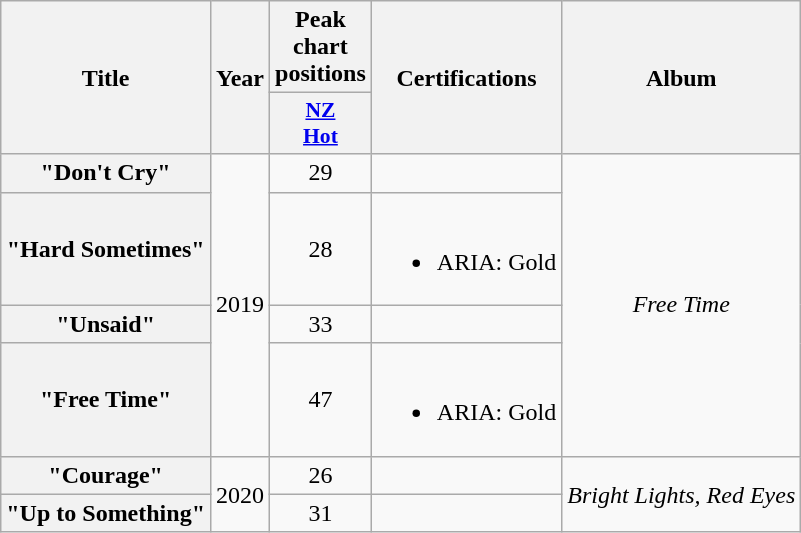<table class="wikitable plainrowheaders" style=text-align:center;>
<tr>
<th scope="col" rowspan="2">Title</th>
<th scope="col" rowspan="2">Year</th>
<th scope="col" colspan="1">Peak chart positions</th>
<th scope="col" rowspan="2">Certifications</th>
<th scope="col" rowspan="2">Album</th>
</tr>
<tr>
<th scope="col" style="width:3em;font-size:90%;"><a href='#'>NZ<br>Hot</a><br></th>
</tr>
<tr>
<th scope="row">"Don't Cry"</th>
<td rowspan="4">2019</td>
<td>29</td>
<td></td>
<td rowspan="4"><em>Free Time</em></td>
</tr>
<tr>
<th scope="row">"Hard Sometimes"</th>
<td>28</td>
<td><br><ul><li>ARIA: Gold</li></ul></td>
</tr>
<tr>
<th scope="row">"Unsaid"</th>
<td>33</td>
<td></td>
</tr>
<tr>
<th scope="row">"Free Time"</th>
<td>47</td>
<td><br><ul><li>ARIA: Gold</li></ul></td>
</tr>
<tr>
<th scope="row">"Courage"</th>
<td rowspan="2">2020</td>
<td>26</td>
<td></td>
<td rowspan="2"><em>Bright Lights, Red Eyes</em></td>
</tr>
<tr>
<th scope="row">"Up to Something"</th>
<td>31</td>
<td></td>
</tr>
</table>
